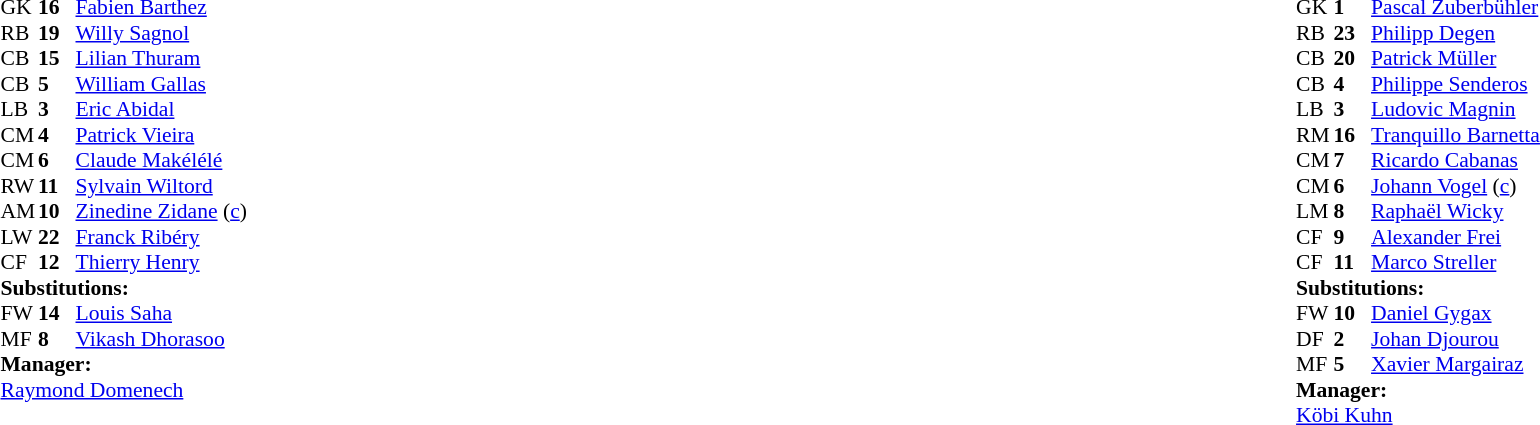<table width="100%">
<tr>
<td valign="top" width="40%"><br><table style="font-size: 90%" cellspacing="0" cellpadding="0">
<tr>
<th width="25"></th>
<th width="25"></th>
</tr>
<tr>
<td>GK</td>
<td><strong>16</strong></td>
<td><a href='#'>Fabien Barthez</a></td>
</tr>
<tr>
<td>RB</td>
<td><strong>19</strong></td>
<td><a href='#'>Willy Sagnol</a></td>
<td></td>
</tr>
<tr>
<td>CB</td>
<td><strong>15</strong></td>
<td><a href='#'>Lilian Thuram</a></td>
</tr>
<tr>
<td>CB</td>
<td><strong>5</strong></td>
<td><a href='#'>William Gallas</a></td>
</tr>
<tr>
<td>LB</td>
<td><strong>3</strong></td>
<td><a href='#'>Eric Abidal</a></td>
<td></td>
</tr>
<tr>
<td>CM</td>
<td><strong>4</strong></td>
<td><a href='#'>Patrick Vieira</a></td>
</tr>
<tr>
<td>CM</td>
<td><strong>6</strong></td>
<td><a href='#'>Claude Makélélé</a></td>
</tr>
<tr>
<td>RW</td>
<td><strong>11</strong></td>
<td><a href='#'>Sylvain Wiltord</a></td>
<td></td>
<td></td>
</tr>
<tr>
<td>AM</td>
<td><strong>10</strong></td>
<td><a href='#'>Zinedine Zidane</a> (<a href='#'>c</a>)</td>
<td></td>
</tr>
<tr>
<td>LW</td>
<td><strong>22</strong></td>
<td><a href='#'>Franck Ribéry</a></td>
<td></td>
<td></td>
</tr>
<tr>
<td>CF</td>
<td><strong>12</strong></td>
<td><a href='#'>Thierry Henry</a></td>
</tr>
<tr>
<td colspan=3><strong>Substitutions:</strong></td>
</tr>
<tr>
<td>FW</td>
<td><strong>14</strong></td>
<td><a href='#'>Louis Saha</a></td>
<td></td>
<td></td>
</tr>
<tr>
<td>MF</td>
<td><strong>8</strong></td>
<td><a href='#'>Vikash Dhorasoo</a></td>
<td></td>
<td></td>
</tr>
<tr>
<td colspan=3><strong>Manager:</strong></td>
</tr>
<tr>
<td colspan="4"><a href='#'>Raymond Domenech</a></td>
</tr>
</table>
</td>
<td valign="top"></td>
<td valign="top" width="50%"><br><table style="font-size: 90%" cellspacing="0" cellpadding="0" align=center>
<tr>
<th width="25"></th>
<th width="25"></th>
</tr>
<tr>
<td>GK</td>
<td><strong>1</strong></td>
<td><a href='#'>Pascal Zuberbühler</a></td>
</tr>
<tr>
<td>RB</td>
<td><strong>23</strong></td>
<td><a href='#'>Philipp Degen</a></td>
<td></td>
</tr>
<tr>
<td>CB</td>
<td><strong>20</strong></td>
<td><a href='#'>Patrick Müller</a></td>
<td></td>
<td></td>
</tr>
<tr>
<td>CB</td>
<td><strong>4</strong></td>
<td><a href='#'>Philippe Senderos</a></td>
</tr>
<tr>
<td>LB</td>
<td><strong>3</strong></td>
<td><a href='#'>Ludovic Magnin</a></td>
<td></td>
</tr>
<tr>
<td>RM</td>
<td><strong>16</strong></td>
<td><a href='#'>Tranquillo Barnetta</a></td>
</tr>
<tr>
<td>CM</td>
<td><strong>7</strong></td>
<td><a href='#'>Ricardo Cabanas</a></td>
<td></td>
</tr>
<tr>
<td>CM</td>
<td><strong>6</strong></td>
<td><a href='#'>Johann Vogel</a> (<a href='#'>c</a>)</td>
</tr>
<tr>
<td>LM</td>
<td><strong>8</strong></td>
<td><a href='#'>Raphaël Wicky</a></td>
<td></td>
<td></td>
</tr>
<tr>
<td>CF</td>
<td><strong>9</strong></td>
<td><a href='#'>Alexander Frei</a></td>
<td></td>
</tr>
<tr>
<td>CF</td>
<td><strong>11</strong></td>
<td><a href='#'>Marco Streller</a></td>
<td></td>
<td></td>
</tr>
<tr>
<td colspan=3><strong>Substitutions:</strong></td>
</tr>
<tr>
<td>FW</td>
<td><strong>10</strong></td>
<td><a href='#'>Daniel Gygax</a></td>
<td></td>
<td></td>
</tr>
<tr>
<td>DF</td>
<td><strong>2</strong></td>
<td><a href='#'>Johan Djourou</a></td>
<td></td>
<td></td>
</tr>
<tr>
<td>MF</td>
<td><strong>5</strong></td>
<td><a href='#'>Xavier Margairaz</a></td>
<td></td>
<td></td>
</tr>
<tr>
<td colspan=3><strong>Manager:</strong></td>
</tr>
<tr>
<td colspan="4"><a href='#'>Köbi Kuhn</a></td>
</tr>
</table>
</td>
</tr>
</table>
